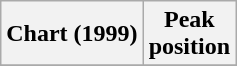<table class="wikitable sortable plainrowheaders" style="text-align:center">
<tr>
<th scope="col">Chart (1999)</th>
<th scope="col">Peak<br>position</th>
</tr>
<tr>
</tr>
</table>
